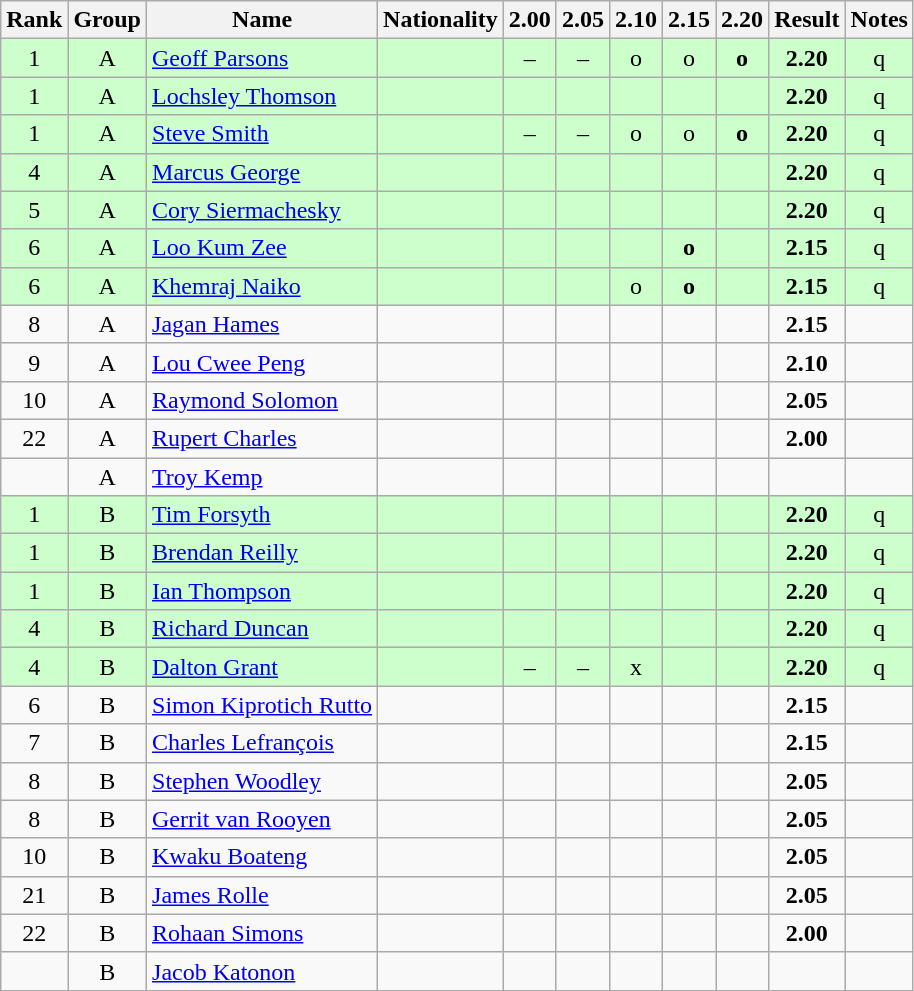<table class="wikitable sortable" style="text-align:center">
<tr>
<th>Rank</th>
<th>Group</th>
<th>Name</th>
<th>Nationality</th>
<th>2.00</th>
<th>2.05</th>
<th>2.10</th>
<th>2.15</th>
<th>2.20</th>
<th>Result</th>
<th>Notes</th>
</tr>
<tr bgcolor=#ccffcc>
<td>1</td>
<td>A</td>
<td align="left"><a href='#'>Geoff Parsons</a></td>
<td align=left></td>
<td>–</td>
<td>–</td>
<td>o</td>
<td>o</td>
<td><strong>o</strong></td>
<td><strong>2.20</strong></td>
<td>q</td>
</tr>
<tr bgcolor=#ccffcc>
<td>1</td>
<td>A</td>
<td align="left"><a href='#'>Lochsley Thomson</a></td>
<td align=left></td>
<td></td>
<td></td>
<td></td>
<td></td>
<td></td>
<td><strong>2.20</strong></td>
<td>q</td>
</tr>
<tr bgcolor=#ccffcc>
<td>1</td>
<td>A</td>
<td align="left"><a href='#'>Steve Smith</a></td>
<td align=left></td>
<td>–</td>
<td>–</td>
<td>o</td>
<td>o</td>
<td><strong>o</strong></td>
<td><strong>2.20</strong></td>
<td>q</td>
</tr>
<tr bgcolor=#ccffcc>
<td>4</td>
<td>A</td>
<td align="left"><a href='#'>Marcus George</a></td>
<td align=left></td>
<td></td>
<td></td>
<td></td>
<td></td>
<td></td>
<td><strong>2.20</strong></td>
<td>q</td>
</tr>
<tr bgcolor=#ccffcc>
<td>5</td>
<td>A</td>
<td align="left"><a href='#'>Cory Siermachesky</a></td>
<td align=left></td>
<td></td>
<td></td>
<td></td>
<td></td>
<td></td>
<td><strong>2.20</strong></td>
<td>q</td>
</tr>
<tr bgcolor=#ccffcc>
<td>6</td>
<td>A</td>
<td align="left"><a href='#'>Loo Kum Zee</a></td>
<td align=left></td>
<td></td>
<td></td>
<td></td>
<td><strong>o</strong></td>
<td></td>
<td><strong>2.15</strong></td>
<td>q</td>
</tr>
<tr bgcolor=#ccffcc>
<td>6</td>
<td>A</td>
<td align="left"><a href='#'>Khemraj Naiko</a></td>
<td align=left></td>
<td></td>
<td></td>
<td>o</td>
<td><strong>o</strong></td>
<td></td>
<td><strong>2.15</strong></td>
<td>q</td>
</tr>
<tr>
<td>8</td>
<td>A</td>
<td align="left"><a href='#'>Jagan Hames</a></td>
<td align=left></td>
<td></td>
<td></td>
<td></td>
<td></td>
<td></td>
<td><strong>2.15</strong></td>
<td></td>
</tr>
<tr>
<td>9</td>
<td>A</td>
<td align="left"><a href='#'>Lou Cwee Peng</a></td>
<td align=left></td>
<td></td>
<td></td>
<td></td>
<td></td>
<td></td>
<td><strong>2.10</strong></td>
<td></td>
</tr>
<tr>
<td>10</td>
<td>A</td>
<td align="left"><a href='#'>Raymond Solomon</a></td>
<td align=left></td>
<td></td>
<td></td>
<td></td>
<td></td>
<td></td>
<td><strong>2.05</strong></td>
<td></td>
</tr>
<tr>
<td>22</td>
<td>A</td>
<td align="left"><a href='#'>Rupert Charles</a></td>
<td align=left></td>
<td></td>
<td></td>
<td></td>
<td></td>
<td></td>
<td><strong>2.00</strong></td>
<td></td>
</tr>
<tr>
<td></td>
<td>A</td>
<td align="left"><a href='#'>Troy Kemp</a></td>
<td align=left></td>
<td></td>
<td></td>
<td></td>
<td></td>
<td></td>
<td><strong></strong></td>
<td></td>
</tr>
<tr bgcolor=#ccffcc>
<td>1</td>
<td>B</td>
<td align="left"><a href='#'>Tim Forsyth</a></td>
<td align=left></td>
<td></td>
<td></td>
<td></td>
<td></td>
<td></td>
<td><strong>2.20</strong></td>
<td>q</td>
</tr>
<tr bgcolor=#ccffcc>
<td>1</td>
<td>B</td>
<td align="left"><a href='#'>Brendan Reilly</a></td>
<td align=left></td>
<td></td>
<td></td>
<td></td>
<td></td>
<td></td>
<td><strong>2.20</strong></td>
<td>q</td>
</tr>
<tr bgcolor=#ccffcc>
<td>1</td>
<td>B</td>
<td align="left"><a href='#'>Ian Thompson</a></td>
<td align=left></td>
<td></td>
<td></td>
<td></td>
<td></td>
<td></td>
<td><strong>2.20</strong></td>
<td>q</td>
</tr>
<tr bgcolor=#ccffcc>
<td>4</td>
<td>B</td>
<td align="left"><a href='#'>Richard Duncan</a></td>
<td align=left></td>
<td></td>
<td></td>
<td></td>
<td></td>
<td></td>
<td><strong>2.20</strong></td>
<td>q</td>
</tr>
<tr bgcolor=#ccffcc>
<td>4</td>
<td>B</td>
<td align="left"><a href='#'>Dalton Grant</a></td>
<td align=left></td>
<td>–</td>
<td>–</td>
<td>x</td>
<td></td>
<td></td>
<td><strong>2.20</strong></td>
<td>q</td>
</tr>
<tr>
<td>6</td>
<td>B</td>
<td align="left"><a href='#'>Simon Kiprotich Rutto</a></td>
<td align=left></td>
<td></td>
<td></td>
<td></td>
<td></td>
<td></td>
<td><strong>2.15</strong></td>
<td></td>
</tr>
<tr>
<td>7</td>
<td>B</td>
<td align="left"><a href='#'>Charles Lefrançois</a></td>
<td align=left></td>
<td></td>
<td></td>
<td></td>
<td></td>
<td></td>
<td><strong>2.15</strong></td>
<td></td>
</tr>
<tr>
<td>8</td>
<td>B</td>
<td align="left"><a href='#'>Stephen Woodley</a></td>
<td align=left></td>
<td></td>
<td></td>
<td></td>
<td></td>
<td></td>
<td><strong>2.05</strong></td>
<td></td>
</tr>
<tr>
<td>8</td>
<td>B</td>
<td align="left"><a href='#'>Gerrit van Rooyen</a></td>
<td align=left></td>
<td></td>
<td></td>
<td></td>
<td></td>
<td></td>
<td><strong>2.05</strong></td>
<td></td>
</tr>
<tr>
<td>10</td>
<td>B</td>
<td align="left"><a href='#'>Kwaku Boateng</a></td>
<td align=left></td>
<td></td>
<td></td>
<td></td>
<td></td>
<td></td>
<td><strong>2.05</strong></td>
<td></td>
</tr>
<tr>
<td>21</td>
<td>B</td>
<td align="left"><a href='#'>James Rolle</a></td>
<td align=left></td>
<td></td>
<td></td>
<td></td>
<td></td>
<td></td>
<td><strong>2.05</strong></td>
<td></td>
</tr>
<tr>
<td>22</td>
<td>B</td>
<td align="left"><a href='#'>Rohaan Simons</a></td>
<td align=left></td>
<td></td>
<td></td>
<td></td>
<td></td>
<td></td>
<td><strong>2.00</strong></td>
<td></td>
</tr>
<tr>
<td></td>
<td>B</td>
<td align="left"><a href='#'>Jacob Katonon</a></td>
<td align=left></td>
<td></td>
<td></td>
<td></td>
<td></td>
<td></td>
<td><strong></strong></td>
<td></td>
</tr>
</table>
